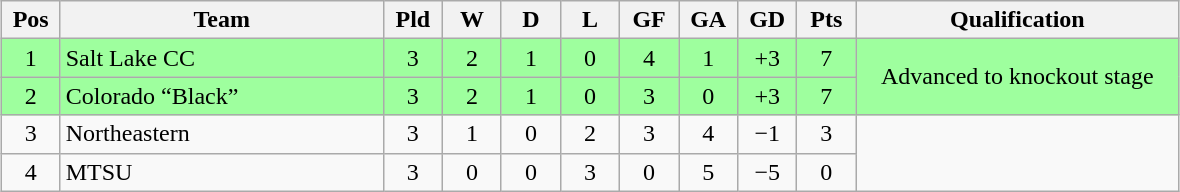<table class="wikitable" style="text-align:center; margin: 1em auto">
<tr>
<th style="width:2em">Pos</th>
<th style="width:13em">Team</th>
<th style="width:2em">Pld</th>
<th style="width:2em">W</th>
<th style="width:2em">D</th>
<th style="width:2em">L</th>
<th style="width:2em">GF</th>
<th style="width:2em">GA</th>
<th style="width:2em">GD</th>
<th style="width:2em">Pts</th>
<th style="width:13em">Qualification</th>
</tr>
<tr bgcolor="#9eff9e">
<td>1</td>
<td style="text-align:left">Salt Lake CC</td>
<td>3</td>
<td>2</td>
<td>1</td>
<td>0</td>
<td>4</td>
<td>1</td>
<td>+3</td>
<td>7</td>
<td rowspan="2">Advanced to knockout stage</td>
</tr>
<tr bgcolor="#9eff9e">
<td>2</td>
<td style="text-align:left">Colorado “Black”</td>
<td>3</td>
<td>2</td>
<td>1</td>
<td>0</td>
<td>3</td>
<td>0</td>
<td>+3</td>
<td>7</td>
</tr>
<tr>
<td>3</td>
<td style="text-align:left">Northeastern</td>
<td>3</td>
<td>1</td>
<td>0</td>
<td>2</td>
<td>3</td>
<td>4</td>
<td>−1</td>
<td>3</td>
</tr>
<tr>
<td>4</td>
<td style="text-align:left">MTSU</td>
<td>3</td>
<td>0</td>
<td>0</td>
<td>3</td>
<td>0</td>
<td>5</td>
<td>−5</td>
<td>0</td>
</tr>
</table>
